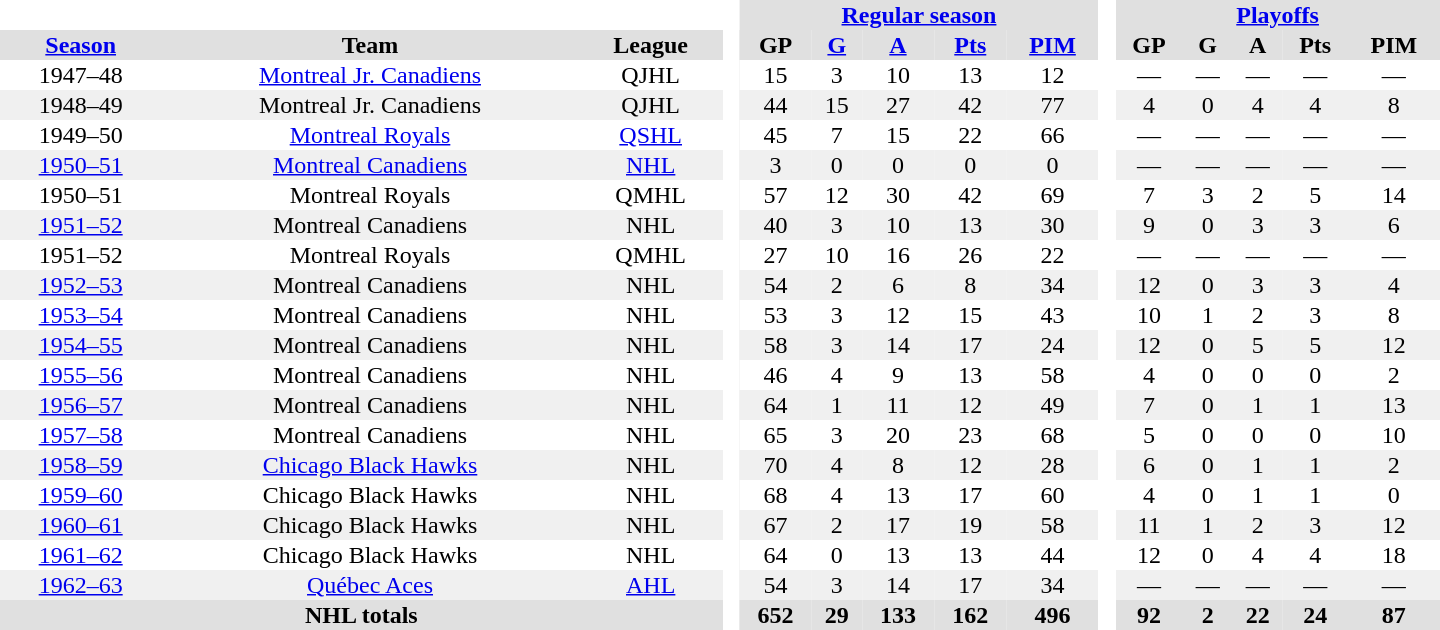<table border="0" cellpadding="1" cellspacing="0" style="text-align:center; width:60em">
<tr bgcolor="#e0e0e0">
<th colspan="3" bgcolor="#ffffff"> </th>
<th rowspan="99" bgcolor="#ffffff"> </th>
<th colspan="5"><a href='#'>Regular season</a></th>
<th rowspan="99" bgcolor="#ffffff"> </th>
<th colspan="5"><a href='#'>Playoffs</a></th>
</tr>
<tr bgcolor="#e0e0e0">
<th><a href='#'>Season</a></th>
<th>Team</th>
<th>League</th>
<th>GP</th>
<th><a href='#'>G</a></th>
<th><a href='#'>A</a></th>
<th><a href='#'>Pts</a></th>
<th><a href='#'>PIM</a></th>
<th>GP</th>
<th>G</th>
<th>A</th>
<th>Pts</th>
<th>PIM</th>
</tr>
<tr>
<td>1947–48</td>
<td><a href='#'>Montreal Jr. Canadiens</a></td>
<td>QJHL</td>
<td>15</td>
<td>3</td>
<td>10</td>
<td>13</td>
<td>12</td>
<td>—</td>
<td>—</td>
<td>—</td>
<td>—</td>
<td>—</td>
</tr>
<tr bgcolor="#f0f0f0">
<td>1948–49</td>
<td>Montreal Jr. Canadiens</td>
<td>QJHL</td>
<td>44</td>
<td>15</td>
<td>27</td>
<td>42</td>
<td>77</td>
<td>4</td>
<td>0</td>
<td>4</td>
<td>4</td>
<td>8</td>
</tr>
<tr>
<td>1949–50</td>
<td><a href='#'>Montreal Royals</a></td>
<td><a href='#'>QSHL</a></td>
<td>45</td>
<td>7</td>
<td>15</td>
<td>22</td>
<td>66</td>
<td>—</td>
<td>—</td>
<td>—</td>
<td>—</td>
<td>—</td>
</tr>
<tr bgcolor="#f0f0f0">
<td><a href='#'>1950–51</a></td>
<td><a href='#'>Montreal Canadiens</a></td>
<td><a href='#'>NHL</a></td>
<td>3</td>
<td>0</td>
<td>0</td>
<td>0</td>
<td>0</td>
<td>—</td>
<td>—</td>
<td>—</td>
<td>—</td>
<td>—</td>
</tr>
<tr>
<td>1950–51</td>
<td>Montreal Royals</td>
<td>QMHL</td>
<td>57</td>
<td>12</td>
<td>30</td>
<td>42</td>
<td>69</td>
<td>7</td>
<td>3</td>
<td>2</td>
<td>5</td>
<td>14</td>
</tr>
<tr bgcolor="#f0f0f0">
<td><a href='#'>1951–52</a></td>
<td>Montreal Canadiens</td>
<td>NHL</td>
<td>40</td>
<td>3</td>
<td>10</td>
<td>13</td>
<td>30</td>
<td>9</td>
<td>0</td>
<td>3</td>
<td>3</td>
<td>6</td>
</tr>
<tr>
<td>1951–52</td>
<td>Montreal Royals</td>
<td>QMHL</td>
<td>27</td>
<td>10</td>
<td>16</td>
<td>26</td>
<td>22</td>
<td>—</td>
<td>—</td>
<td>—</td>
<td>—</td>
<td>—</td>
</tr>
<tr bgcolor="#f0f0f0">
<td><a href='#'>1952–53</a></td>
<td>Montreal Canadiens</td>
<td>NHL</td>
<td>54</td>
<td>2</td>
<td>6</td>
<td>8</td>
<td>34</td>
<td>12</td>
<td>0</td>
<td>3</td>
<td>3</td>
<td>4</td>
</tr>
<tr>
<td><a href='#'>1953–54</a></td>
<td>Montreal Canadiens</td>
<td>NHL</td>
<td>53</td>
<td>3</td>
<td>12</td>
<td>15</td>
<td>43</td>
<td>10</td>
<td>1</td>
<td>2</td>
<td>3</td>
<td>8</td>
</tr>
<tr bgcolor="#f0f0f0">
<td><a href='#'>1954–55</a></td>
<td>Montreal Canadiens</td>
<td>NHL</td>
<td>58</td>
<td>3</td>
<td>14</td>
<td>17</td>
<td>24</td>
<td>12</td>
<td>0</td>
<td>5</td>
<td>5</td>
<td>12</td>
</tr>
<tr>
<td><a href='#'>1955–56</a></td>
<td>Montreal Canadiens</td>
<td>NHL</td>
<td>46</td>
<td>4</td>
<td>9</td>
<td>13</td>
<td>58</td>
<td>4</td>
<td>0</td>
<td>0</td>
<td>0</td>
<td>2</td>
</tr>
<tr bgcolor="#f0f0f0">
<td><a href='#'>1956–57</a></td>
<td>Montreal Canadiens</td>
<td>NHL</td>
<td>64</td>
<td>1</td>
<td>11</td>
<td>12</td>
<td>49</td>
<td>7</td>
<td>0</td>
<td>1</td>
<td>1</td>
<td>13</td>
</tr>
<tr>
<td><a href='#'>1957–58</a></td>
<td>Montreal Canadiens</td>
<td>NHL</td>
<td>65</td>
<td>3</td>
<td>20</td>
<td>23</td>
<td>68</td>
<td>5</td>
<td>0</td>
<td>0</td>
<td>0</td>
<td>10</td>
</tr>
<tr bgcolor="#f0f0f0">
<td><a href='#'>1958–59</a></td>
<td><a href='#'>Chicago Black Hawks</a></td>
<td>NHL</td>
<td>70</td>
<td>4</td>
<td>8</td>
<td>12</td>
<td>28</td>
<td>6</td>
<td>0</td>
<td>1</td>
<td>1</td>
<td>2</td>
</tr>
<tr>
<td><a href='#'>1959–60</a></td>
<td>Chicago Black Hawks</td>
<td>NHL</td>
<td>68</td>
<td>4</td>
<td>13</td>
<td>17</td>
<td>60</td>
<td>4</td>
<td>0</td>
<td>1</td>
<td>1</td>
<td>0</td>
</tr>
<tr bgcolor="#f0f0f0">
<td><a href='#'>1960–61</a></td>
<td>Chicago Black Hawks</td>
<td>NHL</td>
<td>67</td>
<td>2</td>
<td>17</td>
<td>19</td>
<td>58</td>
<td>11</td>
<td>1</td>
<td>2</td>
<td>3</td>
<td>12</td>
</tr>
<tr>
<td><a href='#'>1961–62</a></td>
<td>Chicago Black Hawks</td>
<td>NHL</td>
<td>64</td>
<td>0</td>
<td>13</td>
<td>13</td>
<td>44</td>
<td>12</td>
<td>0</td>
<td>4</td>
<td>4</td>
<td>18</td>
</tr>
<tr bgcolor="#f0f0f0">
<td><a href='#'>1962–63</a></td>
<td><a href='#'>Québec Aces</a></td>
<td><a href='#'>AHL</a></td>
<td>54</td>
<td>3</td>
<td>14</td>
<td>17</td>
<td>34</td>
<td>—</td>
<td>—</td>
<td>—</td>
<td>—</td>
<td>—</td>
</tr>
<tr bgcolor="#e0e0e0">
<th colspan="3">NHL totals</th>
<th>652</th>
<th>29</th>
<th>133</th>
<th>162</th>
<th>496</th>
<th>92</th>
<th>2</th>
<th>22</th>
<th>24</th>
<th>87</th>
</tr>
</table>
